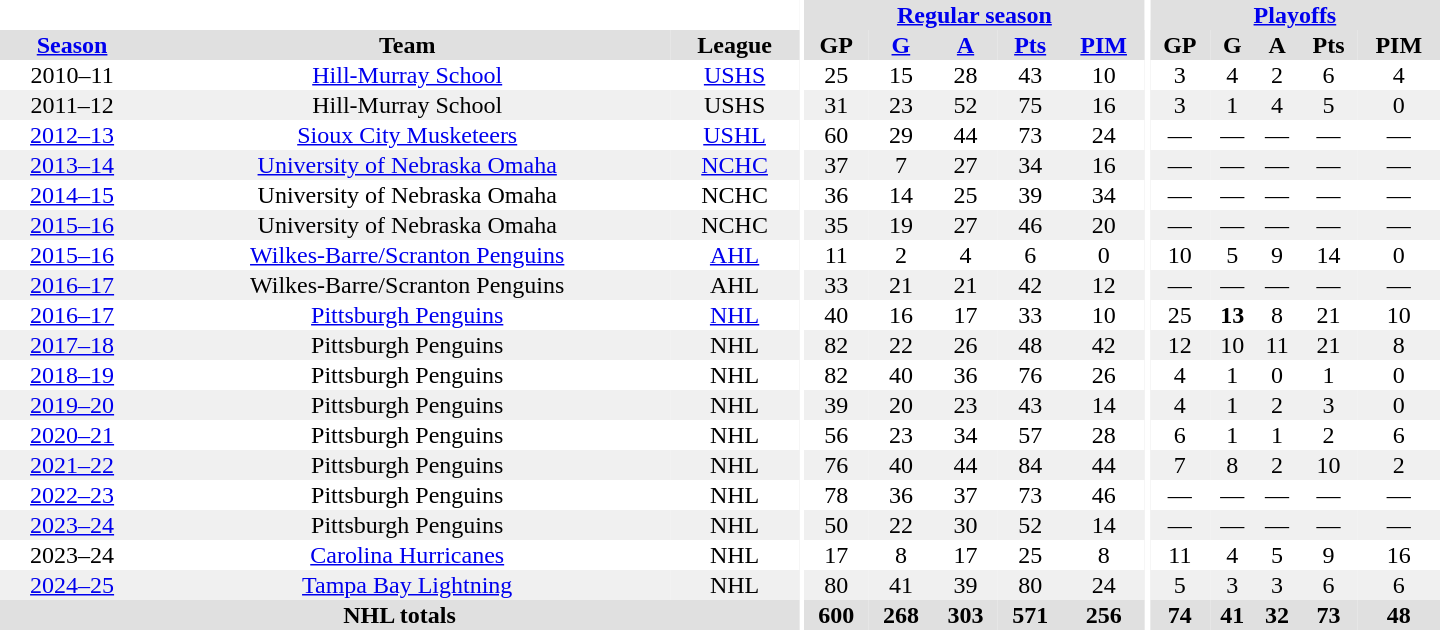<table border="0" cellpadding="1" cellspacing="0" style="text-align:center; width:60em;">
<tr bgcolor="#e0e0e0">
<th colspan="3" bgcolor="#ffffff"></th>
<th rowspan="102" bgcolor="#ffffff"></th>
<th colspan="5"><a href='#'>Regular season</a></th>
<th rowspan="102" bgcolor="#ffffff"></th>
<th colspan="5"><a href='#'>Playoffs</a></th>
</tr>
<tr bgcolor="#e0e0e0">
<th><a href='#'>Season</a></th>
<th>Team</th>
<th>League</th>
<th>GP</th>
<th><a href='#'>G</a></th>
<th><a href='#'>A</a></th>
<th><a href='#'>Pts</a></th>
<th><a href='#'>PIM</a></th>
<th>GP</th>
<th>G</th>
<th>A</th>
<th>Pts</th>
<th>PIM</th>
</tr>
<tr>
<td>2010–11</td>
<td><a href='#'>Hill-Murray School</a></td>
<td><a href='#'>USHS</a></td>
<td>25</td>
<td>15</td>
<td>28</td>
<td>43</td>
<td>10</td>
<td>3</td>
<td>4</td>
<td>2</td>
<td>6</td>
<td>4</td>
</tr>
<tr bgcolor="#f0f0f0">
<td>2011–12</td>
<td>Hill-Murray School</td>
<td>USHS</td>
<td>31</td>
<td>23</td>
<td>52</td>
<td>75</td>
<td>16</td>
<td>3</td>
<td>1</td>
<td>4</td>
<td>5</td>
<td>0</td>
</tr>
<tr>
<td><a href='#'>2012–13</a></td>
<td><a href='#'>Sioux City Musketeers</a></td>
<td><a href='#'>USHL</a></td>
<td>60</td>
<td>29</td>
<td>44</td>
<td>73</td>
<td>24</td>
<td>—</td>
<td>—</td>
<td>—</td>
<td>—</td>
<td>—</td>
</tr>
<tr bgcolor="#f0f0f0">
<td><a href='#'>2013–14</a></td>
<td><a href='#'>University of Nebraska Omaha</a></td>
<td><a href='#'>NCHC</a></td>
<td>37</td>
<td>7</td>
<td>27</td>
<td>34</td>
<td>16</td>
<td>—</td>
<td>—</td>
<td>—</td>
<td>—</td>
<td>—</td>
</tr>
<tr>
<td><a href='#'>2014–15</a></td>
<td>University of Nebraska Omaha</td>
<td>NCHC</td>
<td>36</td>
<td>14</td>
<td>25</td>
<td>39</td>
<td>34</td>
<td>—</td>
<td>—</td>
<td>—</td>
<td>—</td>
<td>—</td>
</tr>
<tr bgcolor="#f0f0f0">
<td><a href='#'>2015–16</a></td>
<td>University of Nebraska Omaha</td>
<td>NCHC</td>
<td>35</td>
<td>19</td>
<td>27</td>
<td>46</td>
<td>20</td>
<td>—</td>
<td>—</td>
<td>—</td>
<td>—</td>
<td>—</td>
</tr>
<tr>
<td><a href='#'>2015–16</a></td>
<td><a href='#'>Wilkes-Barre/Scranton Penguins</a></td>
<td><a href='#'>AHL</a></td>
<td>11</td>
<td>2</td>
<td>4</td>
<td>6</td>
<td>0</td>
<td>10</td>
<td>5</td>
<td>9</td>
<td>14</td>
<td>0</td>
</tr>
<tr bgcolor="#f0f0f0">
<td><a href='#'>2016–17</a></td>
<td>Wilkes-Barre/Scranton Penguins</td>
<td>AHL</td>
<td>33</td>
<td>21</td>
<td>21</td>
<td>42</td>
<td>12</td>
<td>—</td>
<td>—</td>
<td>—</td>
<td>—</td>
<td>—</td>
</tr>
<tr>
<td><a href='#'>2016–17</a></td>
<td><a href='#'>Pittsburgh Penguins</a></td>
<td><a href='#'>NHL</a></td>
<td>40</td>
<td>16</td>
<td>17</td>
<td>33</td>
<td>10</td>
<td>25</td>
<td><strong>13</strong></td>
<td>8</td>
<td>21</td>
<td>10</td>
</tr>
<tr bgcolor="#f0f0f0">
<td><a href='#'>2017–18</a></td>
<td>Pittsburgh Penguins</td>
<td>NHL</td>
<td>82</td>
<td>22</td>
<td>26</td>
<td>48</td>
<td>42</td>
<td>12</td>
<td>10</td>
<td>11</td>
<td>21</td>
<td>8</td>
</tr>
<tr>
<td><a href='#'>2018–19</a></td>
<td>Pittsburgh Penguins</td>
<td>NHL</td>
<td>82</td>
<td>40</td>
<td>36</td>
<td>76</td>
<td>26</td>
<td>4</td>
<td>1</td>
<td>0</td>
<td>1</td>
<td>0</td>
</tr>
<tr bgcolor="f0f0f0">
<td><a href='#'>2019–20</a></td>
<td>Pittsburgh Penguins</td>
<td>NHL</td>
<td>39</td>
<td>20</td>
<td>23</td>
<td>43</td>
<td>14</td>
<td>4</td>
<td>1</td>
<td>2</td>
<td>3</td>
<td>0</td>
</tr>
<tr>
<td><a href='#'>2020–21</a></td>
<td>Pittsburgh Penguins</td>
<td>NHL</td>
<td>56</td>
<td>23</td>
<td>34</td>
<td>57</td>
<td>28</td>
<td>6</td>
<td>1</td>
<td>1</td>
<td>2</td>
<td>6</td>
</tr>
<tr bgcolor="f0f0f0">
<td><a href='#'>2021–22</a></td>
<td>Pittsburgh Penguins</td>
<td>NHL</td>
<td>76</td>
<td>40</td>
<td>44</td>
<td>84</td>
<td>44</td>
<td>7</td>
<td>8</td>
<td>2</td>
<td>10</td>
<td>2</td>
</tr>
<tr>
<td><a href='#'>2022–23</a></td>
<td>Pittsburgh Penguins</td>
<td>NHL</td>
<td>78</td>
<td>36</td>
<td>37</td>
<td>73</td>
<td>46</td>
<td>—</td>
<td>—</td>
<td>—</td>
<td>—</td>
<td>—</td>
</tr>
<tr bgcolor="f0f0f0">
<td><a href='#'>2023–24</a></td>
<td>Pittsburgh Penguins</td>
<td>NHL</td>
<td>50</td>
<td>22</td>
<td>30</td>
<td>52</td>
<td>14</td>
<td>—</td>
<td>—</td>
<td>—</td>
<td>—</td>
<td>—</td>
</tr>
<tr>
<td>2023–24</td>
<td><a href='#'>Carolina Hurricanes</a></td>
<td>NHL</td>
<td>17</td>
<td>8</td>
<td>17</td>
<td>25</td>
<td>8</td>
<td>11</td>
<td>4</td>
<td>5</td>
<td>9</td>
<td>16</td>
</tr>
<tr bgcolor="f0f0f0">
<td><a href='#'>2024–25</a></td>
<td><a href='#'>Tampa Bay Lightning</a></td>
<td>NHL</td>
<td>80</td>
<td>41</td>
<td>39</td>
<td>80</td>
<td>24</td>
<td>5</td>
<td>3</td>
<td>3</td>
<td>6</td>
<td>6</td>
</tr>
<tr bgcolor="#e0e0e0">
<th colspan="3">NHL totals</th>
<th>600</th>
<th>268</th>
<th>303</th>
<th>571</th>
<th>256</th>
<th>74</th>
<th>41</th>
<th>32</th>
<th>73</th>
<th>48</th>
</tr>
</table>
